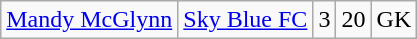<table class="wikitable" style="text-align:center;">
<tr>
<td><a href='#'>Mandy McGlynn</a></td>
<td><a href='#'>Sky Blue FC</a></td>
<td>3</td>
<td>20</td>
<td>GK</td>
</tr>
</table>
